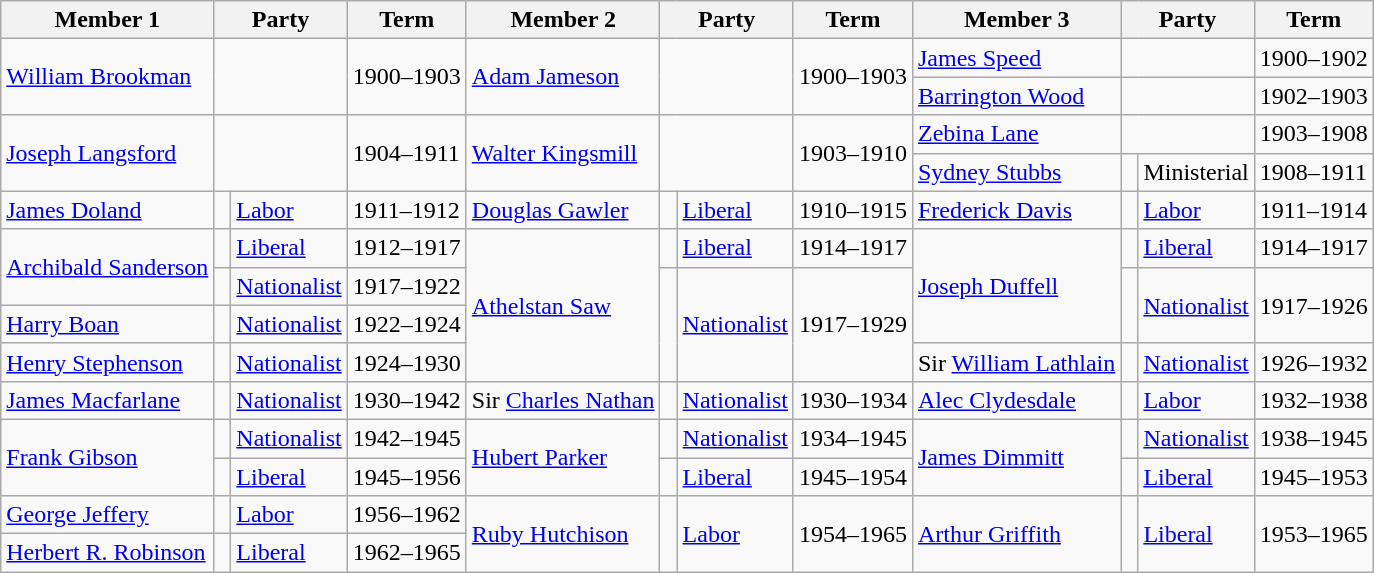<table class="wikitable">
<tr>
<th>Member 1</th>
<th colspan=2>Party</th>
<th>Term</th>
<th>Member 2</th>
<th colspan=2>Party</th>
<th>Term</th>
<th>Member 3</th>
<th colspan=2>Party</th>
<th>Term</th>
</tr>
<tr>
<td rowspan=2><a href='#'>William Brookman</a></td>
<td rowspan=2 colspan=2> </td>
<td rowspan=2>1900–1903</td>
<td rowspan=2><a href='#'>Adam Jameson</a></td>
<td rowspan=2 colspan=2> </td>
<td rowspan=2>1900–1903</td>
<td><a href='#'>James Speed</a></td>
<td colspan=2> </td>
<td>1900–1902</td>
</tr>
<tr>
<td><a href='#'>Barrington Wood</a></td>
<td colspan=2> </td>
<td>1902–1903</td>
</tr>
<tr>
<td rowspan=2><a href='#'>Joseph Langsford</a></td>
<td rowspan=2 colspan=2> </td>
<td rowspan=2>1904–1911</td>
<td rowspan=2><a href='#'>Walter Kingsmill</a></td>
<td rowspan=2 colspan=2> </td>
<td rowspan=2>1903–1910</td>
<td><a href='#'>Zebina Lane</a></td>
<td colspan=2> </td>
<td>1903–1908</td>
</tr>
<tr>
<td><a href='#'>Sydney Stubbs</a></td>
<td> </td>
<td>Ministerial</td>
<td>1908–1911</td>
</tr>
<tr>
<td><a href='#'>James Doland</a></td>
<td> </td>
<td><a href='#'>Labor</a></td>
<td>1911–1912</td>
<td><a href='#'>Douglas Gawler</a></td>
<td> </td>
<td><a href='#'>Liberal</a></td>
<td>1910–1915</td>
<td><a href='#'>Frederick Davis</a></td>
<td> </td>
<td><a href='#'>Labor</a></td>
<td>1911–1914</td>
</tr>
<tr>
<td rowspan=2><a href='#'>Archibald Sanderson</a></td>
<td> </td>
<td><a href='#'>Liberal</a></td>
<td>1912–1917</td>
<td rowspan=4><a href='#'>Athelstan Saw</a></td>
<td> </td>
<td><a href='#'>Liberal</a></td>
<td>1914–1917</td>
<td rowspan=3><a href='#'>Joseph Duffell</a></td>
<td> </td>
<td><a href='#'>Liberal</a></td>
<td>1914–1917</td>
</tr>
<tr>
<td> </td>
<td><a href='#'>Nationalist</a></td>
<td>1917–1922</td>
<td rowspan=3 > </td>
<td rowspan=3><a href='#'>Nationalist</a></td>
<td rowspan=3>1917–1929</td>
<td rowspan=2 > </td>
<td rowspan=2><a href='#'>Nationalist</a></td>
<td rowspan=2>1917–1926</td>
</tr>
<tr>
<td><a href='#'>Harry Boan</a></td>
<td> </td>
<td><a href='#'>Nationalist</a></td>
<td>1922–1924</td>
</tr>
<tr>
<td><a href='#'>Henry Stephenson</a></td>
<td> </td>
<td><a href='#'>Nationalist</a></td>
<td>1924–1930</td>
<td>Sir <a href='#'>William Lathlain</a></td>
<td> </td>
<td><a href='#'>Nationalist</a></td>
<td>1926–1932</td>
</tr>
<tr>
<td rowspan=2><a href='#'>James Macfarlane</a></td>
<td rowspan=2 > </td>
<td rowspan=2><a href='#'>Nationalist</a></td>
<td rowspan=2>1930–1942</td>
<td>Sir <a href='#'>Charles Nathan</a></td>
<td> </td>
<td><a href='#'>Nationalist</a></td>
<td>1930–1934</td>
<td rowspan=2><a href='#'>Alec Clydesdale</a></td>
<td rowspan=2 > </td>
<td rowspan=2><a href='#'>Labor</a></td>
<td>1932–1938</td>
</tr>
<tr>
<td rowspan=3><a href='#'>Hubert Parker</a></td>
<td rowspan=2 > </td>
<td rowspan=2><a href='#'>Nationalist</a></td>
<td rowspan=2>1934–1945</td>
</tr>
<tr>
<td rowspan=2><a href='#'>Frank Gibson</a></td>
<td> </td>
<td><a href='#'>Nationalist</a></td>
<td>1942–1945</td>
<td rowspan=2><a href='#'>James Dimmitt</a></td>
<td> </td>
<td><a href='#'>Nationalist</a></td>
<td>1938–1945</td>
</tr>
<tr>
<td> </td>
<td><a href='#'>Liberal</a></td>
<td>1945–1956</td>
<td> </td>
<td><a href='#'>Liberal</a></td>
<td>1945–1954</td>
<td> </td>
<td><a href='#'>Liberal</a></td>
<td>1945–1953</td>
</tr>
<tr>
<td><a href='#'>George Jeffery</a></td>
<td> </td>
<td><a href='#'>Labor</a></td>
<td>1956–1962</td>
<td rowspan=2><a href='#'>Ruby Hutchison</a></td>
<td rowspan=2 > </td>
<td rowspan=2><a href='#'>Labor</a></td>
<td rowspan=2>1954–1965</td>
<td rowspan=2><a href='#'>Arthur Griffith</a></td>
<td rowspan=2 > </td>
<td rowspan=2><a href='#'>Liberal</a></td>
<td rowspan=2>1953–1965</td>
</tr>
<tr>
<td><a href='#'>Herbert R. Robinson</a></td>
<td> </td>
<td><a href='#'>Liberal</a></td>
<td>1962–1965</td>
</tr>
</table>
